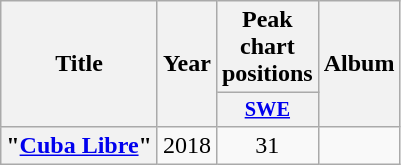<table class="wikitable plainrowheaders" style="text-align:center;">
<tr>
<th scope="col" rowspan="2">Title</th>
<th scope="col" rowspan="2">Year</th>
<th scope="col" colspan="1">Peak chart positions</th>
<th scope="col" rowspan="2">Album</th>
</tr>
<tr>
<th scope="col" style="width:3em;font-size:85%;"><a href='#'>SWE</a><br></th>
</tr>
<tr>
<th scope="row">"<a href='#'>Cuba Libre</a>"</th>
<td>2018</td>
<td>31<br></td>
<td></td>
</tr>
</table>
